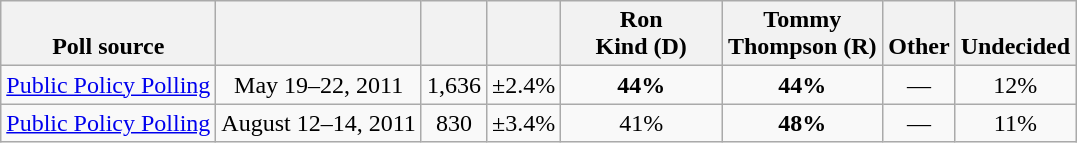<table class="wikitable" style="text-align:center">
<tr style="vertical-align:bottom">
<th>Poll source</th>
<th></th>
<th></th>
<th></th>
<th style="width:100px;">Ron<br>Kind (D)</th>
<th style="width:100px;">Tommy<br>Thompson (R)</th>
<th>Other</th>
<th>Undecided</th>
</tr>
<tr>
<td style="text-align:left"><a href='#'>Public Policy Polling</a></td>
<td>May 19–22, 2011</td>
<td>1,636</td>
<td>±2.4%</td>
<td><strong>44%</strong></td>
<td><strong>44%</strong></td>
<td>—</td>
<td>12%</td>
</tr>
<tr>
<td style="text-align:left"><a href='#'>Public Policy Polling</a></td>
<td>August 12–14, 2011</td>
<td>830</td>
<td>±3.4%</td>
<td>41%</td>
<td><strong>48%</strong></td>
<td>—</td>
<td>11%</td>
</tr>
</table>
